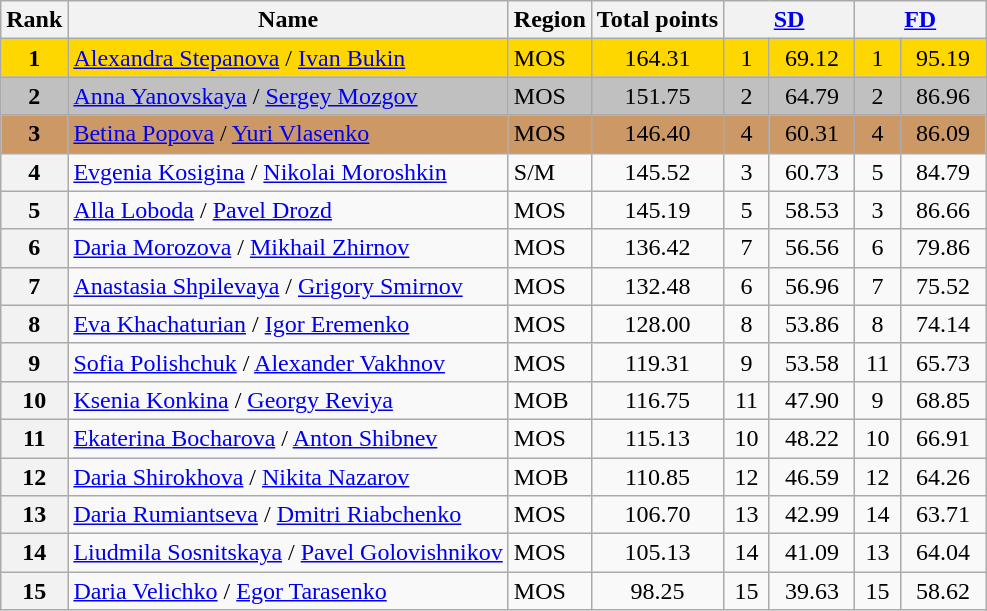<table class="wikitable sortable">
<tr>
<th>Rank</th>
<th>Name</th>
<th>Region</th>
<th>Total points</th>
<th colspan=2 width=80px><a href='#'>SD</a></th>
<th colspan=2 width=80px><a href='#'>FD</a></th>
</tr>
<tr bgcolor=gold>
<td align=center><strong>1</strong></td>
<td><a href='#'>Alexandra Stepanova</a> / <a href='#'>Ivan Bukin</a></td>
<td>MOS</td>
<td align=center>164.31</td>
<td align=center>1</td>
<td align=center>69.12</td>
<td align=center>1</td>
<td align=center>95.19</td>
</tr>
<tr bgcolor=silver>
<td align=center><strong>2</strong></td>
<td><a href='#'>Anna Yanovskaya</a> / <a href='#'>Sergey Mozgov</a></td>
<td>MOS</td>
<td align=center>151.75</td>
<td align=center>2</td>
<td align=center>64.79</td>
<td align=center>2</td>
<td align=center>86.96</td>
</tr>
<tr bgcolor=cc9966>
<td align=center><strong>3</strong></td>
<td><a href='#'>Betina Popova</a> / <a href='#'>Yuri Vlasenko</a></td>
<td>MOS</td>
<td align=center>146.40</td>
<td align=center>4</td>
<td align=center>60.31</td>
<td align=center>4</td>
<td align=center>86.09</td>
</tr>
<tr>
<th>4</th>
<td><a href='#'>Evgenia Kosigina</a> / <a href='#'>Nikolai Moroshkin</a></td>
<td>S/M</td>
<td align=center>145.52</td>
<td align=center>3</td>
<td align=center>60.73</td>
<td align=center>5</td>
<td align=center>84.79</td>
</tr>
<tr>
<th>5</th>
<td><a href='#'>Alla Loboda</a> / <a href='#'>Pavel Drozd</a></td>
<td>MOS</td>
<td align=center>145.19</td>
<td align=center>5</td>
<td align=center>58.53</td>
<td align=center>3</td>
<td align=center>86.66</td>
</tr>
<tr>
<th>6</th>
<td><a href='#'>Daria Morozova</a> / <a href='#'>Mikhail Zhirnov</a></td>
<td>MOS</td>
<td align=center>136.42</td>
<td align=center>7</td>
<td align=center>56.56</td>
<td align=center>6</td>
<td align=center>79.86</td>
</tr>
<tr>
<th>7</th>
<td><a href='#'>Anastasia Shpilevaya</a> / <a href='#'>Grigory Smirnov</a></td>
<td>MOS</td>
<td align=center>132.48</td>
<td align=center>6</td>
<td align=center>56.96</td>
<td align=center>7</td>
<td align=center>75.52</td>
</tr>
<tr>
<th>8</th>
<td><a href='#'>Eva Khachaturian</a> / <a href='#'>Igor Eremenko</a></td>
<td>MOS</td>
<td align=center>128.00</td>
<td align=center>8</td>
<td align=center>53.86</td>
<td align=center>8</td>
<td align=center>74.14</td>
</tr>
<tr>
<th>9</th>
<td><a href='#'>Sofia Polishchuk</a> / <a href='#'>Alexander Vakhnov</a></td>
<td>MOS</td>
<td align=center>119.31</td>
<td align=center>9</td>
<td align=center>53.58</td>
<td align=center>11</td>
<td align=center>65.73</td>
</tr>
<tr>
<th>10</th>
<td><a href='#'>Ksenia Konkina</a> / <a href='#'>Georgy Reviya</a></td>
<td>MOB</td>
<td align=center>116.75</td>
<td align=center>11</td>
<td align=center>47.90</td>
<td align=center>9</td>
<td align=center>68.85</td>
</tr>
<tr>
<th>11</th>
<td><a href='#'>Ekaterina Bocharova</a> / <a href='#'>Anton Shibnev</a></td>
<td>MOS</td>
<td align=center>115.13</td>
<td align=center>10</td>
<td align=center>48.22</td>
<td align=center>10</td>
<td align=center>66.91</td>
</tr>
<tr>
<th>12</th>
<td><a href='#'>Daria Shirokhova</a> / <a href='#'>Nikita Nazarov</a></td>
<td>MOB</td>
<td align=center>110.85</td>
<td align=center>12</td>
<td align=center>46.59</td>
<td align=center>12</td>
<td align=center>64.26</td>
</tr>
<tr>
<th>13</th>
<td><a href='#'>Daria Rumiantseva</a> / <a href='#'>Dmitri Riabchenko</a></td>
<td>MOS</td>
<td align=center>106.70</td>
<td align=center>13</td>
<td align=center>42.99</td>
<td align=center>14</td>
<td align=center>63.71</td>
</tr>
<tr>
<th>14</th>
<td><a href='#'>Liudmila Sosnitskaya</a> / <a href='#'>Pavel Golovishnikov</a></td>
<td>MOS</td>
<td align=center>105.13</td>
<td align=center>14</td>
<td align=center>41.09</td>
<td align=center>13</td>
<td align=center>64.04</td>
</tr>
<tr>
<th>15</th>
<td><a href='#'>Daria Velichko</a> / <a href='#'>Egor Tarasenko</a></td>
<td>MOS</td>
<td align=center>98.25</td>
<td align=center>15</td>
<td align=center>39.63</td>
<td align=center>15</td>
<td align=center>58.62</td>
</tr>
</table>
